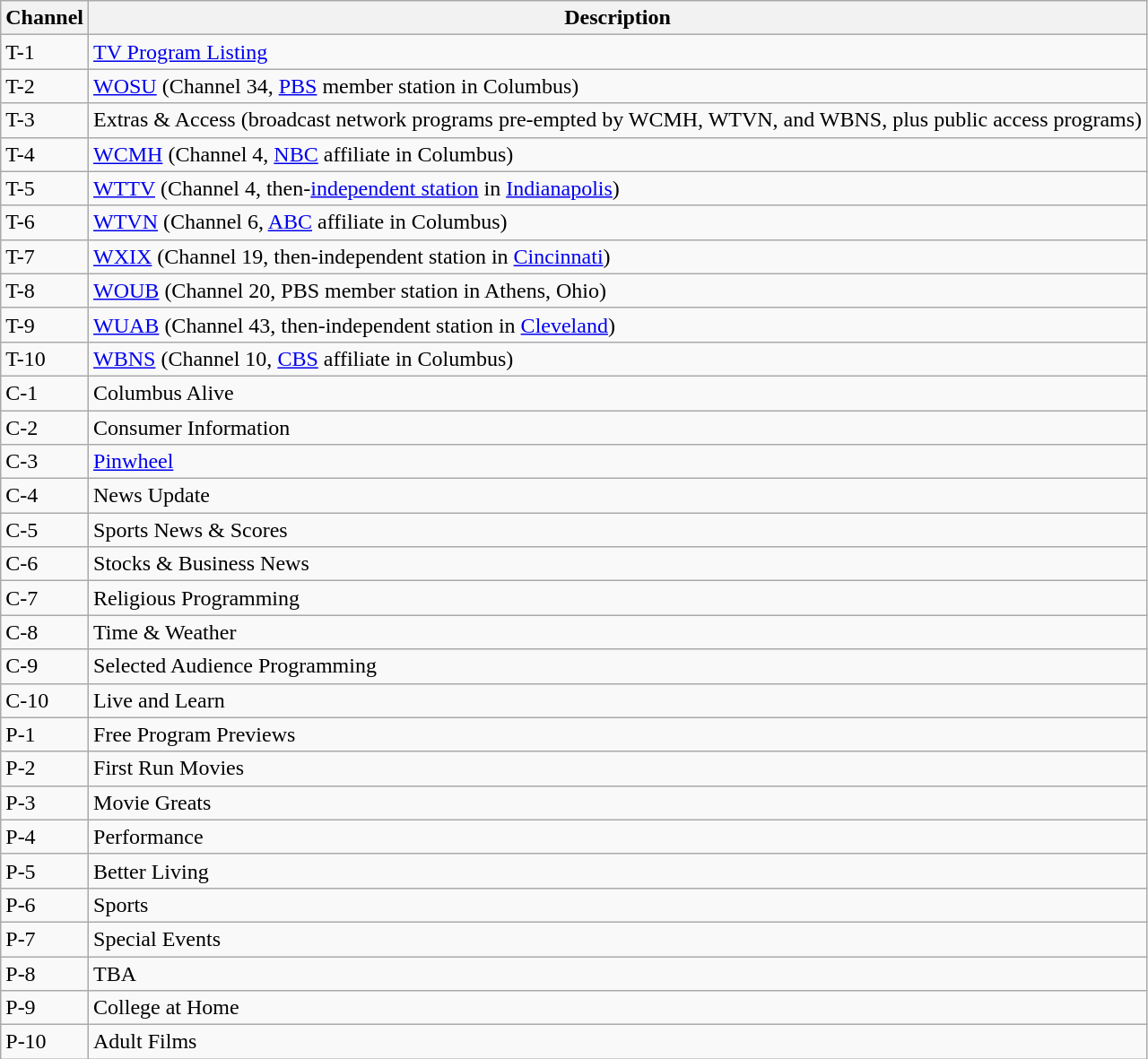<table class="wikitable">
<tr>
<th>Channel</th>
<th>Description</th>
</tr>
<tr>
<td>T-1</td>
<td><a href='#'>TV Program Listing</a></td>
</tr>
<tr>
<td>T-2</td>
<td><a href='#'>WOSU</a> (Channel 34, <a href='#'>PBS</a> member station in Columbus)</td>
</tr>
<tr>
<td>T-3</td>
<td>Extras & Access (broadcast network programs pre-empted by WCMH, WTVN, and WBNS, plus public access programs)</td>
</tr>
<tr>
<td>T-4</td>
<td><a href='#'>WCMH</a> (Channel 4, <a href='#'>NBC</a> affiliate in Columbus)</td>
</tr>
<tr>
<td>T-5</td>
<td><a href='#'>WTTV</a> (Channel 4, then-<a href='#'>independent station</a> in <a href='#'>Indianapolis</a>)</td>
</tr>
<tr>
<td>T-6</td>
<td><a href='#'>WTVN</a> (Channel 6, <a href='#'>ABC</a> affiliate in Columbus)</td>
</tr>
<tr>
<td>T-7</td>
<td><a href='#'>WXIX</a> (Channel 19, then-independent station in <a href='#'>Cincinnati</a>)</td>
</tr>
<tr>
<td>T-8</td>
<td><a href='#'>WOUB</a> (Channel 20, PBS member station in Athens, Ohio)</td>
</tr>
<tr>
<td>T-9</td>
<td><a href='#'>WUAB</a> (Channel 43, then-independent station in <a href='#'>Cleveland</a>)</td>
</tr>
<tr>
<td>T-10</td>
<td><a href='#'>WBNS</a> (Channel 10, <a href='#'>CBS</a> affiliate in Columbus)</td>
</tr>
<tr>
<td>C-1</td>
<td>Columbus Alive</td>
</tr>
<tr>
<td>C-2</td>
<td>Consumer Information</td>
</tr>
<tr>
<td>C-3</td>
<td><a href='#'>Pinwheel</a></td>
</tr>
<tr>
<td>C-4</td>
<td>News Update</td>
</tr>
<tr>
<td>C-5</td>
<td>Sports News & Scores</td>
</tr>
<tr>
<td>C-6</td>
<td>Stocks & Business News</td>
</tr>
<tr>
<td>C-7</td>
<td>Religious Programming</td>
</tr>
<tr>
<td>C-8</td>
<td>Time & Weather</td>
</tr>
<tr>
<td>C-9</td>
<td>Selected Audience Programming</td>
</tr>
<tr>
<td>C-10</td>
<td>Live and Learn</td>
</tr>
<tr>
<td>P-1</td>
<td>Free Program Previews</td>
</tr>
<tr>
<td>P-2</td>
<td>First Run Movies</td>
</tr>
<tr>
<td>P-3</td>
<td>Movie Greats</td>
</tr>
<tr>
<td>P-4</td>
<td>Performance</td>
</tr>
<tr>
<td>P-5</td>
<td>Better Living</td>
</tr>
<tr>
<td>P-6</td>
<td>Sports</td>
</tr>
<tr>
<td>P-7</td>
<td>Special Events</td>
</tr>
<tr>
<td>P-8</td>
<td>TBA</td>
</tr>
<tr>
<td>P-9</td>
<td>College at Home</td>
</tr>
<tr>
<td>P-10</td>
<td>Adult Films</td>
</tr>
</table>
